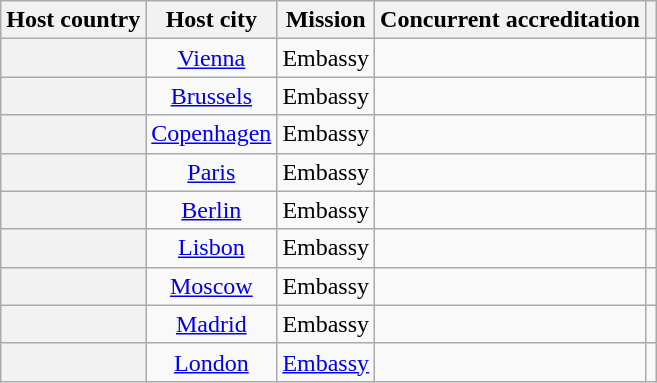<table class="wikitable plainrowheaders" style="text-align:center;">
<tr>
<th scope="col">Host country</th>
<th scope="col">Host city</th>
<th scope="col">Mission</th>
<th scope="col">Concurrent accreditation</th>
<th scope="col"></th>
</tr>
<tr>
<th scope="row"></th>
<td><a href='#'>Vienna</a></td>
<td>Embassy</td>
<td></td>
<td></td>
</tr>
<tr>
<th scope="row"></th>
<td><a href='#'>Brussels</a></td>
<td>Embassy</td>
<td></td>
<td></td>
</tr>
<tr>
<th scope="row"></th>
<td><a href='#'>Copenhagen</a></td>
<td>Embassy</td>
<td></td>
<td></td>
</tr>
<tr>
<th scope="row"></th>
<td><a href='#'>Paris</a></td>
<td>Embassy</td>
<td></td>
<td></td>
</tr>
<tr>
<th scope="row"></th>
<td><a href='#'>Berlin</a></td>
<td>Embassy</td>
<td></td>
<td></td>
</tr>
<tr>
<th scope="row"></th>
<td><a href='#'>Lisbon</a></td>
<td>Embassy</td>
<td></td>
<td></td>
</tr>
<tr>
<th scope="row"></th>
<td><a href='#'>Moscow</a></td>
<td>Embassy</td>
<td></td>
<td></td>
</tr>
<tr>
<th scope="row"></th>
<td><a href='#'>Madrid</a></td>
<td>Embassy</td>
<td></td>
<td></td>
</tr>
<tr>
<th scope="row"></th>
<td><a href='#'>London</a></td>
<td><a href='#'>Embassy</a></td>
<td></td>
<td></td>
</tr>
</table>
